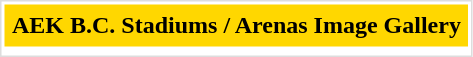<table style="border:1px solid #ddd; float:center; margin:5px 5px 0 0;">
<tr>
<th style="background:#FFD700; padding:5px;"><span>AEK B.C. Stadiums / Arenas Image Gallery</span></th>
</tr>
<tr>
<td></td>
</tr>
</table>
